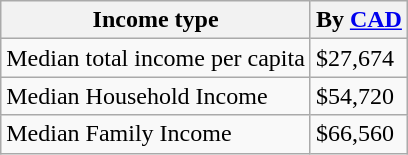<table class="wikitable">
<tr>
<th>Income type</th>
<th>By <a href='#'>CAD</a></th>
</tr>
<tr>
<td>Median total income per capita</td>
<td>$27,674</td>
</tr>
<tr>
<td>Median Household Income</td>
<td>$54,720</td>
</tr>
<tr>
<td>Median Family Income</td>
<td>$66,560</td>
</tr>
</table>
